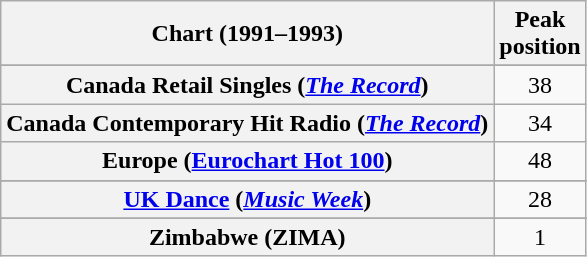<table class="wikitable sortable plainrowheaders" style="text-align:center">
<tr>
<th>Chart (1991–1993)</th>
<th>Peak<br>position</th>
</tr>
<tr>
</tr>
<tr>
<th scope="row">Canada Retail Singles (<em><a href='#'>The Record</a></em>)</th>
<td>38</td>
</tr>
<tr>
<th scope="row">Canada Contemporary Hit Radio (<em><a href='#'>The Record</a></em>)</th>
<td>34</td>
</tr>
<tr>
<th scope="row">Europe (<a href='#'>Eurochart Hot 100</a>)</th>
<td>48</td>
</tr>
<tr>
</tr>
<tr>
</tr>
<tr>
</tr>
<tr>
</tr>
<tr>
<th scope="row"><a href='#'>UK Dance</a> (<em><a href='#'>Music Week</a></em>)</th>
<td>28</td>
</tr>
<tr>
</tr>
<tr>
</tr>
<tr>
<th scope="row">Zimbabwe (ZIMA)</th>
<td>1</td>
</tr>
</table>
